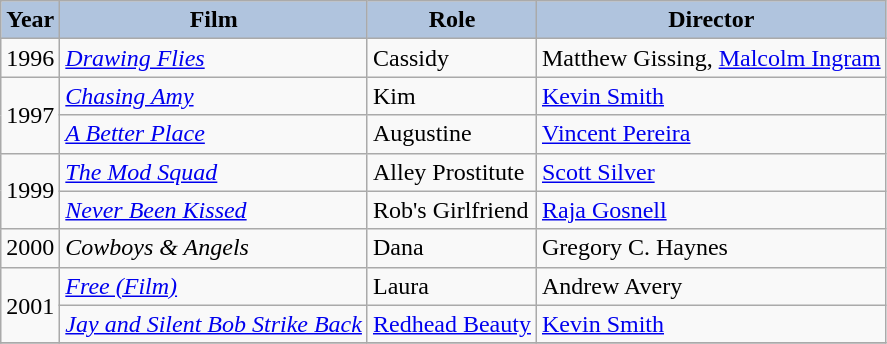<table class="wikitable">
<tr>
<th style="background:#B0C4DE;">Year</th>
<th style="background:#B0C4DE;">Film</th>
<th style="background:#B0C4DE;">Role</th>
<th style="background:#B0C4DE;">Director</th>
</tr>
<tr>
<td>1996</td>
<td><em><a href='#'>Drawing Flies</a></em></td>
<td>Cassidy</td>
<td>Matthew Gissing, <a href='#'>Malcolm Ingram</a></td>
</tr>
<tr>
<td rowspan="2">1997</td>
<td><em><a href='#'>Chasing Amy</a></em></td>
<td>Kim</td>
<td><a href='#'>Kevin Smith</a></td>
</tr>
<tr>
<td><em><a href='#'>A Better Place</a></em></td>
<td>Augustine</td>
<td><a href='#'>Vincent Pereira</a></td>
</tr>
<tr>
<td rowspan="2">1999</td>
<td><em><a href='#'>The Mod Squad</a></em></td>
<td>Alley Prostitute</td>
<td><a href='#'>Scott Silver</a></td>
</tr>
<tr>
<td><em><a href='#'>Never Been Kissed</a></em></td>
<td>Rob's Girlfriend</td>
<td><a href='#'>Raja Gosnell</a></td>
</tr>
<tr>
<td>2000</td>
<td><em>Cowboys & Angels</em></td>
<td>Dana</td>
<td>Gregory C. Haynes</td>
</tr>
<tr>
<td rowspan="2">2001</td>
<td><em><a href='#'>Free (Film)</a></em></td>
<td>Laura</td>
<td>Andrew Avery</td>
</tr>
<tr>
<td><em><a href='#'>Jay and Silent Bob Strike Back</a></em></td>
<td><a href='#'>Redhead Beauty</a></td>
<td><a href='#'>Kevin Smith</a></td>
</tr>
<tr>
</tr>
</table>
